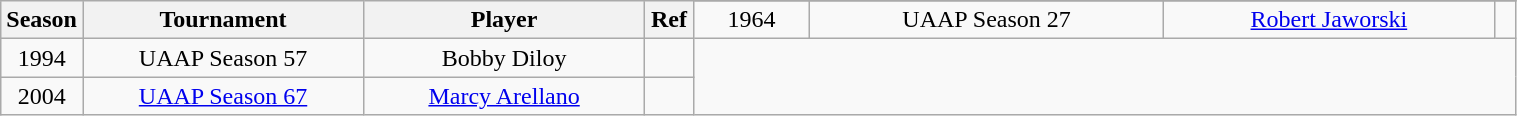<table class="wikitable sortable" style="text-align:center" width="80%">
<tr>
<th style="width:25px;" rowspan="2">Season</th>
<th style="width:180px;" rowspan="2">Tournament</th>
<th style="width:180px;" rowspan="2">Player</th>
<th style="width:25px;" rowspan="2">Ref</th>
</tr>
<tr style="text-align:center">
<td>1964</td>
<td>UAAP Season 27</td>
<td><a href='#'>Robert Jaworski</a></td>
<td></td>
</tr>
<tr style="text-align:center">
<td>1994</td>
<td>UAAP Season 57</td>
<td>Bobby Diloy</td>
<td></td>
</tr>
<tr style="text-align:center">
<td>2004</td>
<td><a href='#'>UAAP Season 67</a></td>
<td><a href='#'>Marcy Arellano</a></td>
<td></td>
</tr>
</table>
